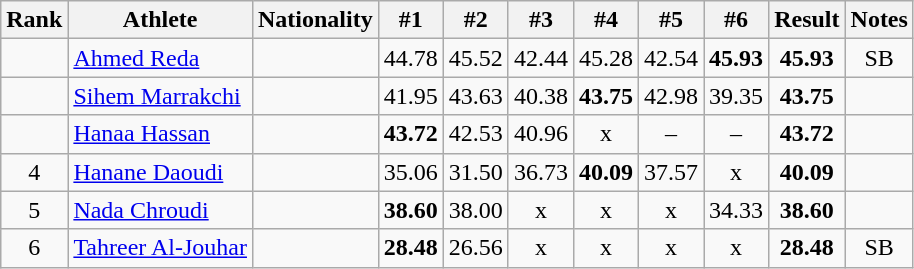<table class="wikitable sortable" style="text-align:center">
<tr>
<th>Rank</th>
<th>Athlete</th>
<th>Nationality</th>
<th>#1</th>
<th>#2</th>
<th>#3</th>
<th>#4</th>
<th>#5</th>
<th>#6</th>
<th>Result</th>
<th>Notes</th>
</tr>
<tr>
<td></td>
<td align="left"><a href='#'>Ahmed Reda</a></td>
<td align=left></td>
<td>44.78</td>
<td>45.52</td>
<td>42.44</td>
<td>45.28</td>
<td>42.54</td>
<td><strong>45.93</strong></td>
<td><strong>45.93</strong></td>
<td>SB</td>
</tr>
<tr>
<td></td>
<td align="left"><a href='#'>Sihem Marrakchi</a></td>
<td align=left></td>
<td>41.95</td>
<td>43.63</td>
<td>40.38</td>
<td><strong>43.75</strong></td>
<td>42.98</td>
<td>39.35</td>
<td><strong>43.75</strong></td>
<td></td>
</tr>
<tr>
<td></td>
<td align="left"><a href='#'>Hanaa Hassan</a></td>
<td align=left></td>
<td><strong>43.72</strong></td>
<td>42.53</td>
<td>40.96</td>
<td>x</td>
<td>–</td>
<td>–</td>
<td><strong>43.72</strong></td>
<td></td>
</tr>
<tr>
<td>4</td>
<td align="left"><a href='#'>Hanane Daoudi</a></td>
<td align=left></td>
<td>35.06</td>
<td>31.50</td>
<td>36.73</td>
<td><strong>40.09</strong></td>
<td>37.57</td>
<td>x</td>
<td><strong>40.09</strong></td>
<td></td>
</tr>
<tr>
<td>5</td>
<td align="left"><a href='#'>Nada Chroudi</a></td>
<td align=left></td>
<td><strong>38.60</strong></td>
<td>38.00</td>
<td>x</td>
<td>x</td>
<td>x</td>
<td>34.33</td>
<td><strong>38.60</strong></td>
<td></td>
</tr>
<tr>
<td>6</td>
<td align="left"><a href='#'>Tahreer Al-Jouhar</a></td>
<td align=left></td>
<td><strong>28.48</strong></td>
<td>26.56</td>
<td>x</td>
<td>x</td>
<td>x</td>
<td>x</td>
<td><strong>28.48</strong></td>
<td>SB</td>
</tr>
</table>
